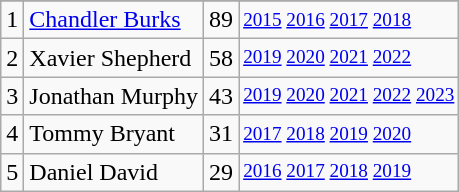<table class="wikitable">
<tr>
</tr>
<tr>
<td>1</td>
<td><a href='#'>Chandler Burks</a></td>
<td><abbr>89</abbr></td>
<td style="font-size:80%;"><a href='#'>2015</a> <a href='#'>2016</a> <a href='#'>2017</a> <a href='#'>2018</a></td>
</tr>
<tr>
<td>2</td>
<td>Xavier Shepherd</td>
<td><abbr>58</abbr></td>
<td style="font-size:80%;"><a href='#'>2019</a> <a href='#'>2020</a> <a href='#'>2021</a> <a href='#'>2022</a></td>
</tr>
<tr>
<td>3</td>
<td>Jonathan Murphy</td>
<td><abbr>43</abbr></td>
<td style="font-size:80%;"><a href='#'>2019</a> <a href='#'>2020</a> <a href='#'>2021</a> <a href='#'>2022</a> <a href='#'>2023</a></td>
</tr>
<tr>
<td>4</td>
<td>Tommy Bryant</td>
<td><abbr>31</abbr></td>
<td style="font-size:80%;"><a href='#'>2017</a> <a href='#'>2018</a> <a href='#'>2019</a> <a href='#'>2020</a></td>
</tr>
<tr>
<td>5</td>
<td>Daniel David</td>
<td><abbr>29</abbr></td>
<td style="font-size:80%;"><a href='#'>2016</a> <a href='#'>2017</a> <a href='#'>2018</a> <a href='#'>2019</a></td>
</tr>
</table>
